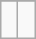<table class="wikitable">
<tr align="center">
</tr>
<tr align="center">
<td> </td>
<td> </td>
</tr>
</table>
